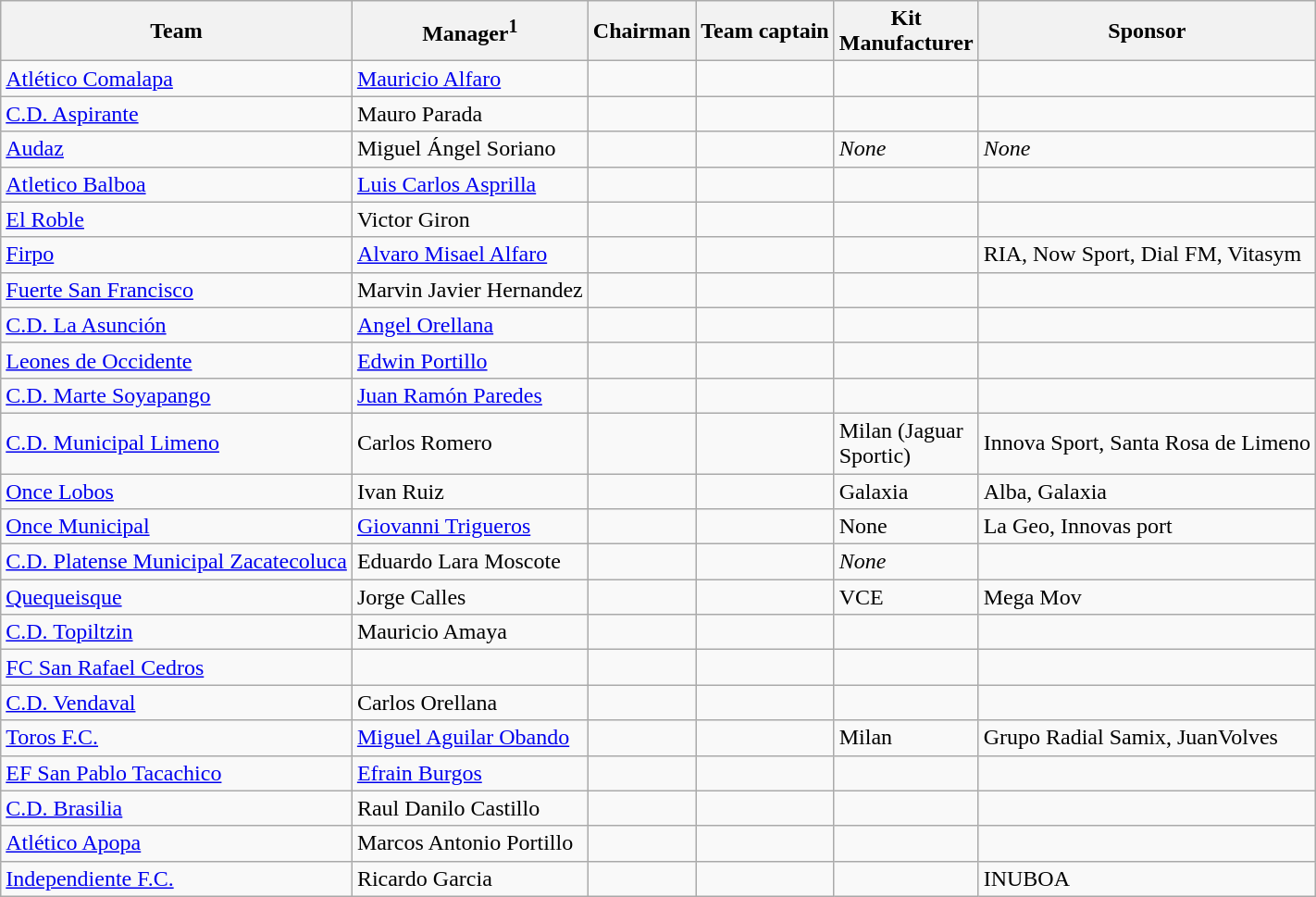<table class="wikitable sortable" style="text-align: left;">
<tr>
<th>Team</th>
<th>Manager<sup>1</sup></th>
<th>Chairman</th>
<th>Team captain</th>
<th width=40>Kit Manufacturer</th>
<th>Sponsor</th>
</tr>
<tr>
<td><a href='#'>Atlético Comalapa</a></td>
<td> <a href='#'>Mauricio Alfaro</a></td>
<td></td>
<td></td>
<td></td>
<td></td>
</tr>
<tr>
<td><a href='#'>C.D. Aspirante</a></td>
<td> Mauro Parada</td>
<td></td>
<td></td>
<td></td>
<td></td>
</tr>
<tr>
<td><a href='#'>Audaz</a></td>
<td> Miguel Ángel Soriano</td>
<td></td>
<td></td>
<td><em>None</em></td>
<td><em>None</em></td>
</tr>
<tr>
<td><a href='#'>Atletico Balboa</a></td>
<td> <a href='#'>Luis Carlos Asprilla</a></td>
<td></td>
<td></td>
<td></td>
<td></td>
</tr>
<tr>
<td><a href='#'>El Roble</a></td>
<td> Victor Giron</td>
<td></td>
<td></td>
<td></td>
<td></td>
</tr>
<tr>
<td><a href='#'>Firpo</a></td>
<td> <a href='#'>Alvaro Misael Alfaro</a></td>
<td></td>
<td></td>
<td></td>
<td>RIA, Now Sport, Dial FM, Vitasym</td>
</tr>
<tr>
<td><a href='#'>Fuerte San Francisco</a></td>
<td> Marvin Javier Hernandez</td>
<td></td>
<td></td>
<td></td>
<td></td>
</tr>
<tr>
<td><a href='#'>C.D. La Asunción</a></td>
<td> <a href='#'>Angel Orellana</a></td>
<td></td>
<td></td>
<td></td>
<td></td>
</tr>
<tr>
<td><a href='#'>Leones de Occidente</a></td>
<td> <a href='#'>Edwin Portillo</a></td>
<td></td>
<td></td>
<td></td>
<td></td>
</tr>
<tr>
<td><a href='#'>C.D. Marte Soyapango</a></td>
<td> <a href='#'>Juan Ramón Paredes</a></td>
<td></td>
<td></td>
<td></td>
<td></td>
</tr>
<tr>
<td><a href='#'>C.D. Municipal Limeno</a></td>
<td> Carlos Romero</td>
<td></td>
<td></td>
<td>Milan (Jaguar Sportic)</td>
<td>Innova Sport, Santa Rosa de Limeno</td>
</tr>
<tr>
<td><a href='#'>Once Lobos</a></td>
<td> Ivan Ruiz</td>
<td></td>
<td></td>
<td>Galaxia</td>
<td>Alba, Galaxia</td>
</tr>
<tr>
<td><a href='#'>Once Municipal</a></td>
<td> <a href='#'>Giovanni Trigueros</a></td>
<td></td>
<td></td>
<td>None</td>
<td>La Geo, Innovas port</td>
</tr>
<tr>
<td><a href='#'>C.D. Platense Municipal Zacatecoluca</a></td>
<td> Eduardo Lara Moscote</td>
<td></td>
<td></td>
<td><em>None</em></td>
<td></td>
</tr>
<tr>
<td><a href='#'>Quequeisque</a></td>
<td> Jorge Calles</td>
<td></td>
<td></td>
<td>VCE</td>
<td>Mega Mov</td>
</tr>
<tr>
<td><a href='#'>C.D. Topiltzin</a></td>
<td> Mauricio Amaya</td>
<td></td>
<td></td>
<td></td>
<td></td>
</tr>
<tr>
<td><a href='#'>FC San Rafael Cedros</a></td>
<td></td>
<td></td>
<td></td>
<td></td>
<td></td>
</tr>
<tr>
<td><a href='#'>C.D. Vendaval</a></td>
<td> Carlos Orellana</td>
<td></td>
<td></td>
<td></td>
<td></td>
</tr>
<tr>
<td><a href='#'>Toros F.C.</a></td>
<td> <a href='#'>Miguel Aguilar Obando</a></td>
<td></td>
<td></td>
<td>Milan</td>
<td>Grupo Radial Samix, JuanVolves</td>
</tr>
<tr>
<td><a href='#'>EF San Pablo Tacachico</a></td>
<td> <a href='#'>Efrain Burgos</a></td>
<td></td>
<td></td>
<td></td>
<td></td>
</tr>
<tr>
<td><a href='#'>C.D. Brasilia</a></td>
<td> Raul Danilo Castillo</td>
<td></td>
<td></td>
<td></td>
<td></td>
</tr>
<tr>
<td><a href='#'>Atlético Apopa</a></td>
<td> Marcos Antonio Portillo</td>
<td></td>
<td></td>
<td></td>
<td></td>
</tr>
<tr>
<td><a href='#'>Independiente F.C.</a></td>
<td> Ricardo Garcia</td>
<td></td>
<td></td>
<td></td>
<td>INUBOA</td>
</tr>
</table>
